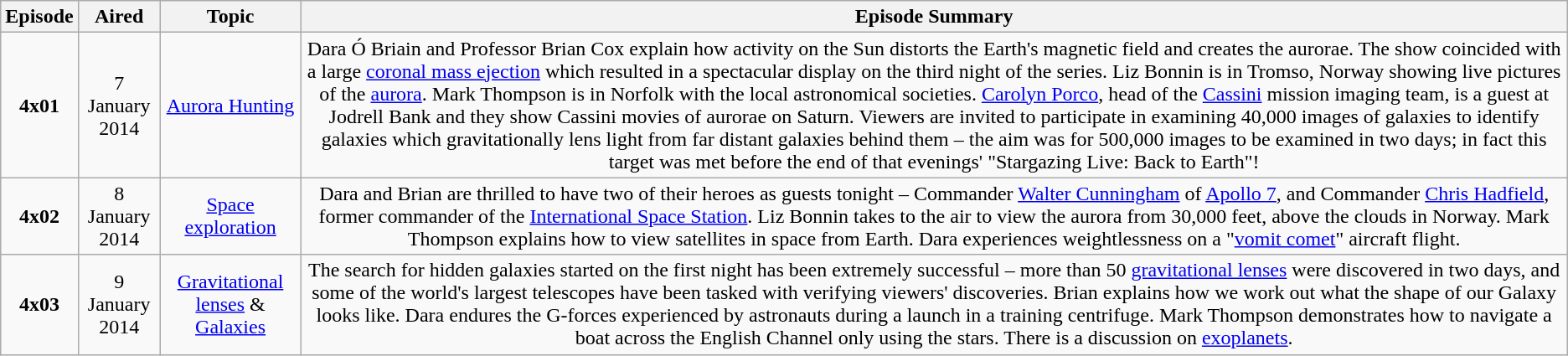<table class="wikitable" style="text-align:center;">
<tr>
<th>Episode</th>
<th>Aired</th>
<th>Topic</th>
<th>Episode Summary</th>
</tr>
<tr>
<td><strong>4x01</strong></td>
<td>7 January 2014</td>
<td><a href='#'>Aurora Hunting</a></td>
<td>Dara Ó Briain and Professor Brian Cox explain how activity on the Sun distorts the Earth's magnetic field and creates the aurorae. The show coincided with a large <a href='#'>coronal mass ejection</a> which resulted in a spectacular display on the third night of the series. Liz Bonnin is in Tromso, Norway showing live pictures of the <a href='#'>aurora</a>. Mark Thompson is in Norfolk with the local astronomical societies. <a href='#'>Carolyn Porco</a>, head of the <a href='#'>Cassini</a> mission imaging team, is a guest at Jodrell Bank and they show Cassini movies of aurorae on Saturn. Viewers are invited to participate in examining 40,000 images of galaxies to identify galaxies which gravitationally lens light from far distant galaxies behind them – the aim was for 500,000 images to be examined in two days; in fact this target was met before the end of that evenings' "Stargazing Live: Back to Earth"!</td>
</tr>
<tr>
<td><strong>4x02</strong></td>
<td>8 January 2014</td>
<td><a href='#'>Space exploration</a></td>
<td>Dara and Brian are thrilled to have two of their heroes as guests tonight – Commander <a href='#'>Walter Cunningham</a> of <a href='#'>Apollo 7</a>, and Commander <a href='#'>Chris Hadfield</a>, former commander of the <a href='#'>International Space Station</a>. Liz Bonnin takes to the air to view the aurora from 30,000 feet, above the clouds in Norway. Mark Thompson explains how to view satellites in space from Earth. Dara experiences weightlessness on a "<a href='#'>vomit comet</a>" aircraft flight.</td>
</tr>
<tr>
<td><strong>4x03</strong></td>
<td>9 January 2014</td>
<td><a href='#'>Gravitational lenses</a> & <a href='#'>Galaxies</a></td>
<td>The search for hidden galaxies started on the first night has been extremely successful – more than 50 <a href='#'>gravitational lenses</a> were discovered in two days, and some of the world's largest telescopes have been tasked with verifying viewers' discoveries. Brian explains how we work out what the shape of our Galaxy looks like. Dara endures the G-forces experienced by astronauts during a launch in a training centrifuge. Mark Thompson demonstrates how to navigate a boat across the English Channel only using the stars. There is a discussion on <a href='#'>exoplanets</a>.</td>
</tr>
</table>
